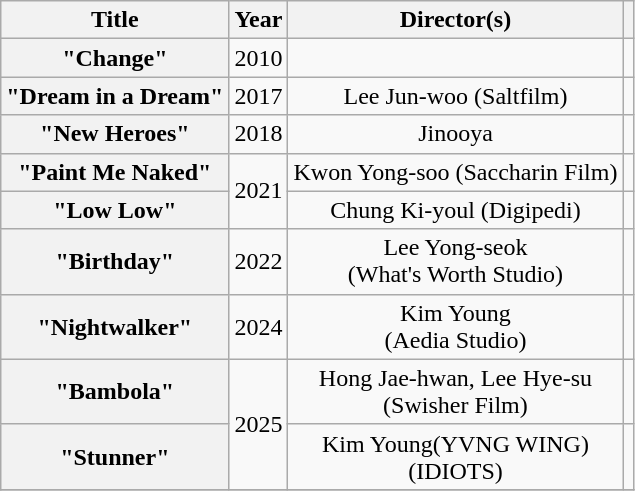<table class="wikitable plainrowheaders" style="text-align:center">
<tr>
<th scope="col">Title</th>
<th scope="col">Year</th>
<th scope="col">Director(s)</th>
<th scope="col"></th>
</tr>
<tr>
<th scope="row">"Change"<br></th>
<td>2010</td>
<td></td>
<td></td>
</tr>
<tr>
<th scope="row">"Dream in a Dream"</th>
<td>2017</td>
<td>Lee Jun-woo (Saltfilm)</td>
<td></td>
</tr>
<tr>
<th scope="row">"New Heroes"</th>
<td>2018</td>
<td>Jinooya</td>
<td></td>
</tr>
<tr>
<th scope="row">"Paint Me Naked"</th>
<td rowspan="2">2021</td>
<td>Kwon Yong-soo (Saccharin Film)</td>
<td></td>
</tr>
<tr>
<th scope="row">"Low Low"<br></th>
<td>Chung Ki-youl (Digipedi)</td>
<td></td>
</tr>
<tr>
<th scope="row">"Birthday"</th>
<td>2022</td>
<td>Lee Yong-seok<br>(What's Worth Studio)</td>
<td></td>
</tr>
<tr>
<th scope="row">"Nightwalker"</th>
<td>2024</td>
<td>Kim Young<br>(Aedia Studio)</td>
<td></td>
</tr>
<tr>
<th scope="row">"Bambola"</th>
<td rowspan="2">2025</td>
<td>Hong Jae-hwan, Lee Hye-su<br>(Swisher Film)</td>
<td></td>
</tr>
<tr>
<th scope="row">"Stunner"</th>
<td>Kim Young(YVNG WING)<br>(IDIOTS)</td>
<td></td>
</tr>
<tr>
</tr>
</table>
